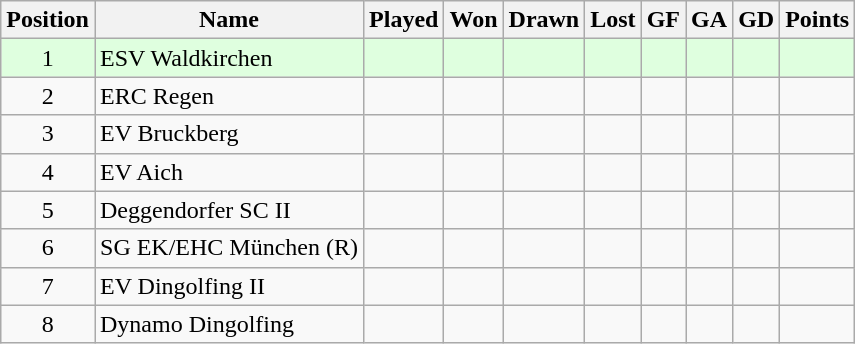<table class="wikitable">
<tr align="center">
<th>Position</th>
<th>Name</th>
<th>Played</th>
<th>Won</th>
<th>Drawn</th>
<th>Lost</th>
<th>GF</th>
<th>GA</th>
<th>GD</th>
<th>Points</th>
</tr>
<tr align="center" bgcolor="#dfffdf">
<td>1</td>
<td align="left">ESV Waldkirchen</td>
<td></td>
<td></td>
<td></td>
<td></td>
<td></td>
<td></td>
<td></td>
<td></td>
</tr>
<tr align="center">
<td>2</td>
<td align="left">ERC Regen</td>
<td></td>
<td></td>
<td></td>
<td></td>
<td></td>
<td></td>
<td></td>
<td></td>
</tr>
<tr align="center">
<td>3</td>
<td align="left">EV Bruckberg</td>
<td></td>
<td></td>
<td></td>
<td></td>
<td></td>
<td></td>
<td></td>
<td></td>
</tr>
<tr align="center">
<td>4</td>
<td align="left">EV Aich</td>
<td></td>
<td></td>
<td></td>
<td></td>
<td></td>
<td></td>
<td></td>
<td></td>
</tr>
<tr align="center">
<td>5</td>
<td align="left">Deggendorfer SC II</td>
<td></td>
<td></td>
<td></td>
<td></td>
<td></td>
<td></td>
<td></td>
<td></td>
</tr>
<tr align="center">
<td>6</td>
<td align="left">SG EK/EHC München (R)</td>
<td></td>
<td></td>
<td></td>
<td></td>
<td></td>
<td></td>
<td></td>
<td></td>
</tr>
<tr align="center">
<td>7</td>
<td align="left">EV Dingolfing II</td>
<td></td>
<td></td>
<td></td>
<td></td>
<td></td>
<td></td>
<td></td>
<td></td>
</tr>
<tr align="center">
<td>8</td>
<td align="left">Dynamo Dingolfing</td>
<td></td>
<td></td>
<td></td>
<td></td>
<td></td>
<td></td>
<td></td>
<td></td>
</tr>
</table>
